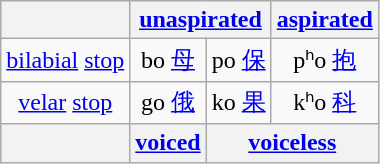<table class="wikitable" style="text-align:center">
<tr>
<th> </th>
<th colspan=2><a href='#'>unaspirated</a></th>
<th><a href='#'>aspirated</a></th>
</tr>
<tr>
<td><a href='#'>bilabial</a> <a href='#'>stop</a></td>
<td>bo <a href='#'>母</a></td>
<td>po <a href='#'>保</a></td>
<td>pʰo <a href='#'>抱</a></td>
</tr>
<tr>
<td><a href='#'>velar</a> <a href='#'>stop</a></td>
<td>go <a href='#'>俄</a></td>
<td>ko <a href='#'>果</a></td>
<td>kʰo <a href='#'>科</a></td>
</tr>
<tr>
<th> </th>
<th><a href='#'>voiced</a></th>
<th colspan=2><a href='#'>voiceless</a></th>
</tr>
</table>
